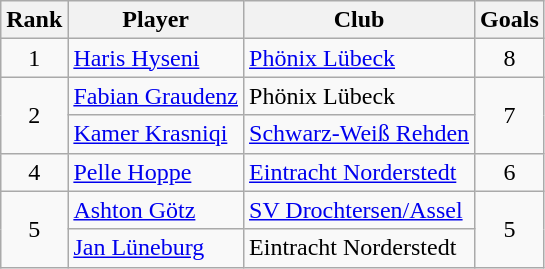<table class="wikitable" style="text-align: center;">
<tr>
<th>Rank</th>
<th>Player</th>
<th>Club</th>
<th>Goals</th>
</tr>
<tr>
<td>1</td>
<td align="left"> <a href='#'>Haris Hyseni</a></td>
<td align="left"><a href='#'>Phönix Lübeck</a></td>
<td>8</td>
</tr>
<tr>
<td rowspan=2>2</td>
<td align="left"> <a href='#'>Fabian Graudenz</a></td>
<td align="left">Phönix Lübeck</td>
<td rowspan=2>7</td>
</tr>
<tr>
<td align="left"> <a href='#'>Kamer Krasniqi</a></td>
<td align="left"><a href='#'>Schwarz-Weiß Rehden</a></td>
</tr>
<tr>
<td>4</td>
<td align="left"> <a href='#'>Pelle Hoppe</a></td>
<td align="left"><a href='#'>Eintracht Norderstedt</a></td>
<td>6</td>
</tr>
<tr>
<td rowspan=2>5</td>
<td align="left"> <a href='#'>Ashton Götz</a></td>
<td align="left"><a href='#'>SV Drochtersen/Assel</a></td>
<td rowspan=2>5</td>
</tr>
<tr>
<td align="left"> <a href='#'>Jan Lüneburg</a></td>
<td align="left">Eintracht Norderstedt</td>
</tr>
</table>
